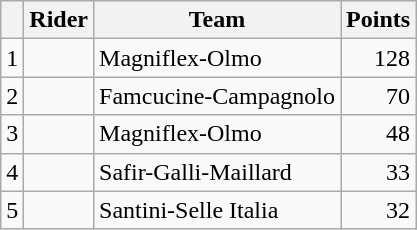<table class="wikitable">
<tr>
<th></th>
<th>Rider</th>
<th>Team</th>
<th>Points</th>
</tr>
<tr>
<td>1</td>
<td></td>
<td>Magniflex-Olmo</td>
<td align=right>128</td>
</tr>
<tr>
<td>2</td>
<td></td>
<td>Famcucine-Campagnolo</td>
<td align=right>70</td>
</tr>
<tr>
<td>3</td>
<td></td>
<td>Magniflex-Olmo</td>
<td align=right>48</td>
</tr>
<tr>
<td>4</td>
<td></td>
<td>Safir-Galli-Maillard</td>
<td align=right>33</td>
</tr>
<tr>
<td>5</td>
<td></td>
<td>Santini-Selle Italia</td>
<td align=right>32</td>
</tr>
</table>
